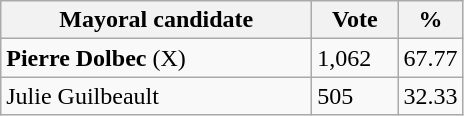<table class="wikitable">
<tr>
<th bgcolor="#DDDDFF" width="200px">Mayoral candidate</th>
<th bgcolor="#DDDDFF" width="50px">Vote</th>
<th bgcolor="#DDDDFF" width="30px">%</th>
</tr>
<tr>
<td><strong>Pierre Dolbec</strong> (X)</td>
<td>1,062</td>
<td>67.77</td>
</tr>
<tr>
<td>Julie Guilbeault</td>
<td>505</td>
<td>32.33</td>
</tr>
</table>
